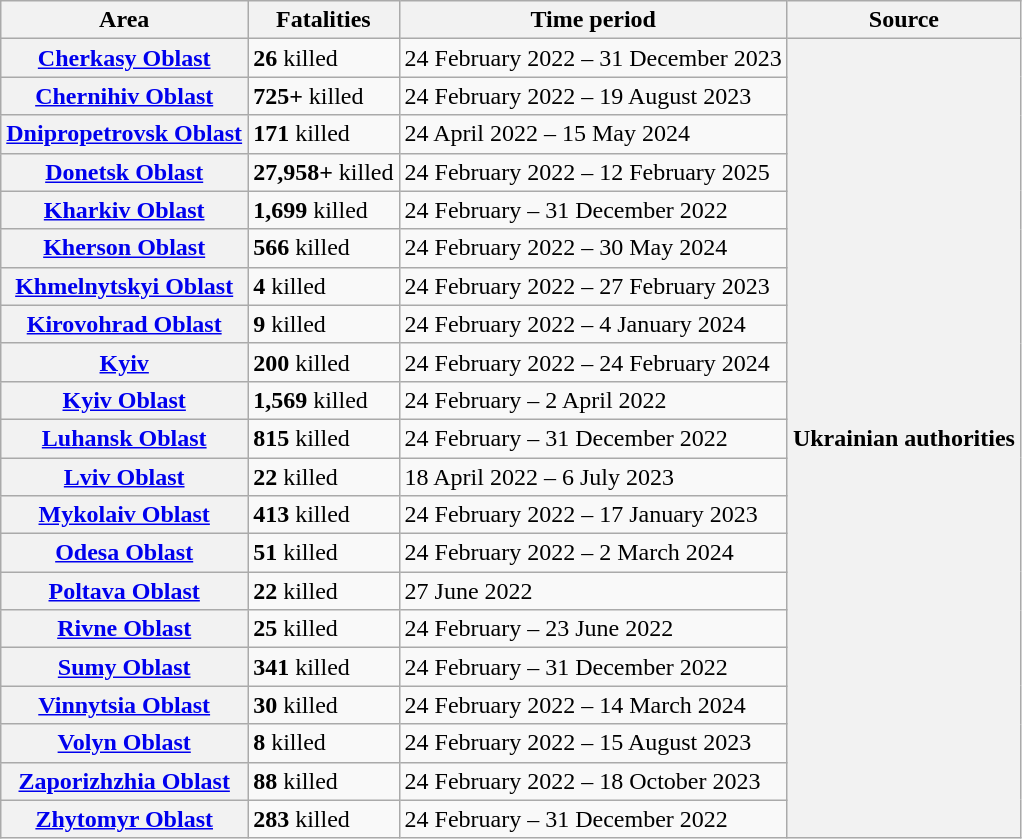<table class="wikitable plainrowheaders">
<tr>
<th scope="col">Area</th>
<th scope="col">Fatalities</th>
<th scope="col">Time period</th>
<th scope="col">Source</th>
</tr>
<tr>
<th scope="row"><a href='#'>Cherkasy Oblast</a></th>
<td><strong>26</strong> killed</td>
<td>24 February 2022 – 31 December 2023</td>
<th rowspan="21" scope="row">Ukrainian authorities</th>
</tr>
<tr>
<th scope="row"><a href='#'>Chernihiv Oblast</a></th>
<td><strong>725+</strong> killed</td>
<td>24 February 2022 – 19 August 2023</td>
</tr>
<tr>
<th scope="row"><a href='#'>Dnipropetrovsk Oblast</a></th>
<td><strong>171</strong> killed</td>
<td>24 April 2022 – 15 May 2024</td>
</tr>
<tr>
<th scope="row"><a href='#'>Donetsk Oblast</a></th>
<td><strong>27,958+</strong> killed</td>
<td>24 February 2022 – 12 February 2025</td>
</tr>
<tr>
<th scope="row"><a href='#'>Kharkiv Oblast</a></th>
<td><strong>1,699</strong> killed</td>
<td>24 February – 31 December 2022</td>
</tr>
<tr>
<th scope="row"><a href='#'>Kherson Oblast</a></th>
<td><strong>566</strong> killed</td>
<td>24 February 2022 – 30 May 2024</td>
</tr>
<tr>
<th scope="row"><a href='#'>Khmelnytskyi Oblast</a></th>
<td><strong>4</strong> killed</td>
<td>24 February 2022 – 27 February 2023</td>
</tr>
<tr>
<th scope="row"><a href='#'>Kirovohrad Oblast</a></th>
<td><strong>9</strong> killed</td>
<td>24 February 2022 – 4 January 2024</td>
</tr>
<tr>
<th scope="row"><a href='#'>Kyiv</a></th>
<td><strong>200</strong> killed</td>
<td>24 February 2022 – 24 February 2024</td>
</tr>
<tr>
<th scope="row"><a href='#'>Kyiv Oblast</a></th>
<td><strong>1,569</strong> killed</td>
<td>24 February – 2 April 2022</td>
</tr>
<tr>
<th scope="row"><a href='#'>Luhansk Oblast</a></th>
<td><strong>815</strong> killed</td>
<td>24 February – 31 December 2022</td>
</tr>
<tr>
<th scope="row"><a href='#'>Lviv Oblast</a></th>
<td><strong>22</strong> killed</td>
<td>18 April 2022 – 6 July 2023</td>
</tr>
<tr>
<th scope="row"><a href='#'>Mykolaiv Oblast</a></th>
<td><strong>413</strong> killed</td>
<td>24 February 2022 – 17 January 2023</td>
</tr>
<tr>
<th scope="row"><a href='#'>Odesa Oblast</a></th>
<td><strong>51</strong> killed</td>
<td>24 February 2022 – 2 March 2024</td>
</tr>
<tr>
<th scope="row"><a href='#'>Poltava Oblast</a></th>
<td><strong>22</strong> killed</td>
<td>27 June 2022</td>
</tr>
<tr>
<th scope="row"><a href='#'>Rivne Oblast</a></th>
<td><strong>25</strong> killed</td>
<td>24 February – 23 June 2022</td>
</tr>
<tr>
<th scope="row"><a href='#'>Sumy Oblast</a></th>
<td><strong>341</strong> killed</td>
<td>24 February – 31 December 2022</td>
</tr>
<tr>
<th scope="row"><a href='#'>Vinnytsia Oblast</a></th>
<td><strong>30</strong> killed</td>
<td>24 February 2022 – 14 March 2024</td>
</tr>
<tr>
<th scope="row"><a href='#'>Volyn Oblast</a></th>
<td><strong>8</strong> killed</td>
<td>24 February 2022 – 15 August 2023</td>
</tr>
<tr>
<th scope="row"><a href='#'>Zaporizhzhia Oblast</a></th>
<td><strong>88</strong> killed</td>
<td>24 February 2022 – 18 October 2023</td>
</tr>
<tr>
<th scope="row"><a href='#'>Zhytomyr Oblast</a></th>
<td><strong>283</strong> killed</td>
<td>24 February – 31 December 2022</td>
</tr>
</table>
